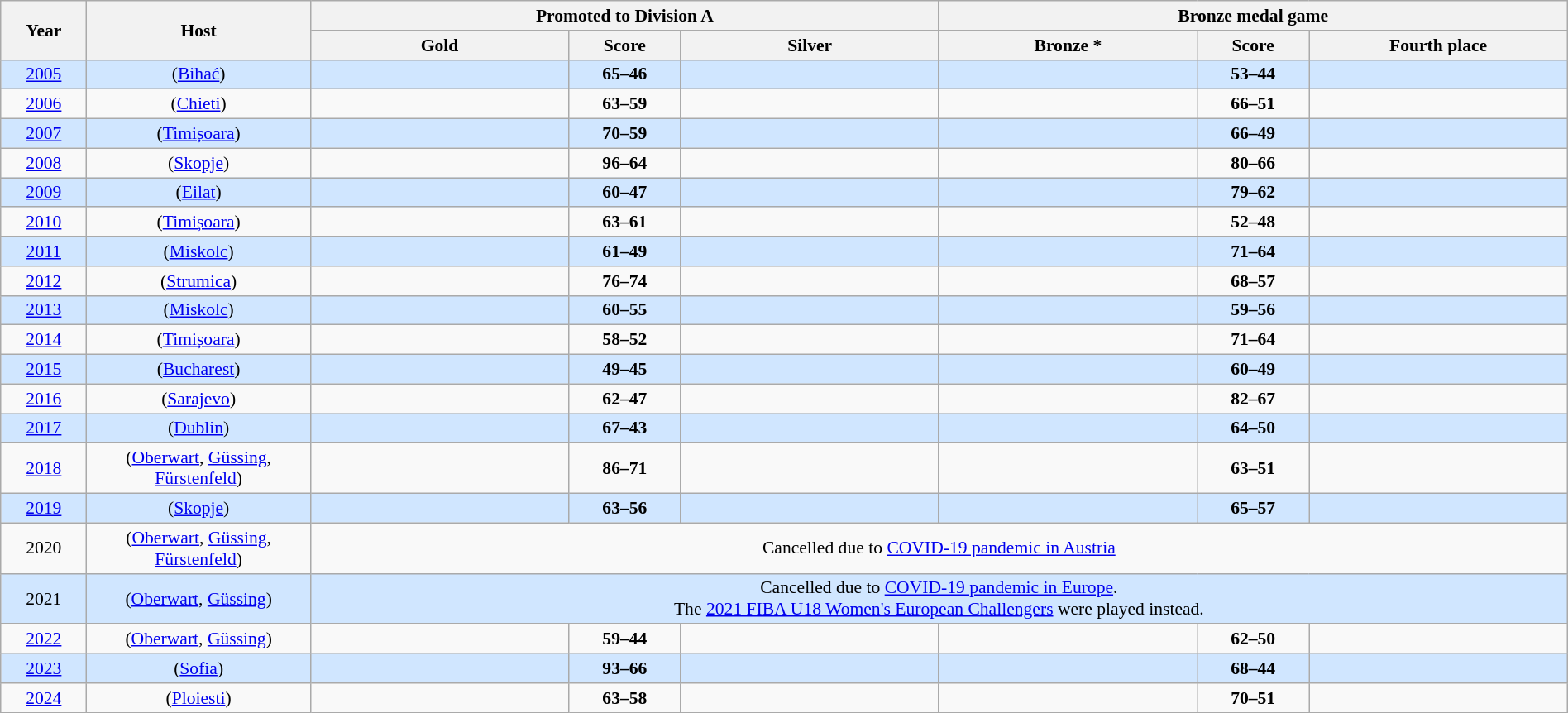<table class=wikitable style="text-align:center; font-size:90%; width:100%">
<tr>
<th rowspan=2 width=5%>Year</th>
<th rowspan=2 width=13%>Host</th>
<th colspan=3>Promoted to Division A</th>
<th colspan=3>Bronze medal game</th>
</tr>
<tr>
<th width=15%>Gold</th>
<th width=6.5%>Score</th>
<th width=15%>Silver</th>
<th width=15%>Bronze *</th>
<th width=6.5%>Score</th>
<th width=15%>Fourth place</th>
</tr>
<tr style="background:#D0E6FF;">
<td><a href='#'>2005</a></td>
<td> (<a href='#'>Bihać</a>)</td>
<td><strong></strong></td>
<td><strong>65–46</strong></td>
<td></td>
<td></td>
<td><strong>53–44</strong></td>
<td></td>
</tr>
<tr>
<td><a href='#'>2006</a></td>
<td> (<a href='#'>Chieti</a>)</td>
<td><strong></strong></td>
<td><strong>63–59</strong></td>
<td></td>
<td></td>
<td><strong>66–51</strong></td>
<td></td>
</tr>
<tr style="background:#D0E6FF;">
<td><a href='#'>2007</a></td>
<td> (<a href='#'>Timișoara</a>)</td>
<td><strong></strong></td>
<td><strong>70–59</strong></td>
<td></td>
<td></td>
<td><strong>66–49</strong></td>
<td></td>
</tr>
<tr>
<td><a href='#'>2008</a></td>
<td> (<a href='#'>Skopje</a>)</td>
<td><strong></strong></td>
<td><strong>96–64</strong></td>
<td></td>
<td></td>
<td><strong>80–66</strong></td>
<td></td>
</tr>
<tr style="background:#D0E6FF;">
<td><a href='#'>2009</a></td>
<td> (<a href='#'>Eilat</a>)</td>
<td><strong></strong></td>
<td><strong>60–47</strong></td>
<td></td>
<td></td>
<td><strong>79–62</strong></td>
<td></td>
</tr>
<tr>
<td><a href='#'>2010</a></td>
<td> (<a href='#'>Timișoara</a>)</td>
<td><strong></strong></td>
<td><strong>63–61</strong></td>
<td></td>
<td></td>
<td><strong>52–48</strong></td>
<td></td>
</tr>
<tr style="background:#D0E6FF;">
<td><a href='#'>2011</a></td>
<td> (<a href='#'>Miskolc</a>)</td>
<td><strong></strong></td>
<td><strong>61–49</strong></td>
<td></td>
<td></td>
<td><strong>71–64</strong></td>
<td></td>
</tr>
<tr>
<td><a href='#'>2012</a></td>
<td> (<a href='#'>Strumica</a>)</td>
<td><strong></strong></td>
<td><strong>76–74</strong></td>
<td></td>
<td></td>
<td><strong>68–57</strong></td>
<td></td>
</tr>
<tr style="background:#D0E6FF;">
<td><a href='#'>2013</a></td>
<td> (<a href='#'>Miskolc</a>)</td>
<td><strong></strong></td>
<td><strong>60–55</strong></td>
<td></td>
<td></td>
<td><strong>59–56</strong></td>
<td></td>
</tr>
<tr>
<td><a href='#'>2014</a></td>
<td> (<a href='#'>Timișoara</a>)</td>
<td><strong></strong></td>
<td><strong>58–52</strong></td>
<td></td>
<td></td>
<td><strong>71–64</strong></td>
<td></td>
</tr>
<tr style="background:#D0E6FF;">
<td><a href='#'>2015</a></td>
<td> (<a href='#'>Bucharest</a>)</td>
<td><strong></strong></td>
<td><strong>49–45</strong></td>
<td></td>
<td></td>
<td><strong>60–49</strong></td>
<td></td>
</tr>
<tr>
<td><a href='#'>2016</a></td>
<td> (<a href='#'>Sarajevo</a>)</td>
<td><strong></strong></td>
<td><strong>62–47</strong></td>
<td></td>
<td></td>
<td><strong>82–67</strong></td>
<td></td>
</tr>
<tr style="background:#D0E6FF;">
<td><a href='#'>2017</a></td>
<td> (<a href='#'>Dublin</a>)</td>
<td><strong></strong></td>
<td><strong>67–43</strong></td>
<td></td>
<td></td>
<td><strong>64–50</strong></td>
<td></td>
</tr>
<tr>
<td><a href='#'>2018</a></td>
<td> (<a href='#'>Oberwart</a>, <a href='#'>Güssing</a>, <a href='#'>Fürstenfeld</a>)</td>
<td><strong></strong></td>
<td><strong>86–71</strong></td>
<td></td>
<td></td>
<td><strong>63–51</strong></td>
<td></td>
</tr>
<tr style="background:#D0E6FF;">
<td><a href='#'>2019</a></td>
<td> (<a href='#'>Skopje</a>)</td>
<td><strong></strong></td>
<td><strong>63–56</strong></td>
<td></td>
<td></td>
<td><strong>65–57</strong></td>
<td></td>
</tr>
<tr>
<td>2020</td>
<td> (<a href='#'>Oberwart</a>, <a href='#'>Güssing</a>, <a href='#'>Fürstenfeld</a>)</td>
<td colspan=6>Cancelled due to <a href='#'>COVID-19 pandemic in Austria</a></td>
</tr>
<tr style="background:#D0E6FF;">
<td>2021</td>
<td> (<a href='#'>Oberwart</a>, <a href='#'>Güssing</a>)</td>
<td colspan=6>Cancelled due to <a href='#'>COVID-19 pandemic in Europe</a>.<br>The <a href='#'>2021 FIBA U18 Women's European Challengers</a> were played instead.</td>
</tr>
<tr>
<td><a href='#'>2022</a></td>
<td> (<a href='#'>Oberwart</a>, <a href='#'>Güssing</a>)</td>
<td><strong></strong></td>
<td><strong>59–44</strong></td>
<td></td>
<td></td>
<td><strong>62–50</strong></td>
<td></td>
</tr>
<tr style="background:#D0E6FF;">
<td><a href='#'>2023</a></td>
<td> (<a href='#'>Sofia</a>)</td>
<td><strong></strong></td>
<td><strong>93–66</strong></td>
<td></td>
<td></td>
<td><strong>68–44</strong></td>
<td></td>
</tr>
<tr>
<td><a href='#'>2024</a></td>
<td> (<a href='#'>Ploiesti</a>)</td>
<td><strong></strong></td>
<td><strong>63–58</strong></td>
<td></td>
<td></td>
<td><strong>70–51</strong></td>
<td></td>
</tr>
</table>
